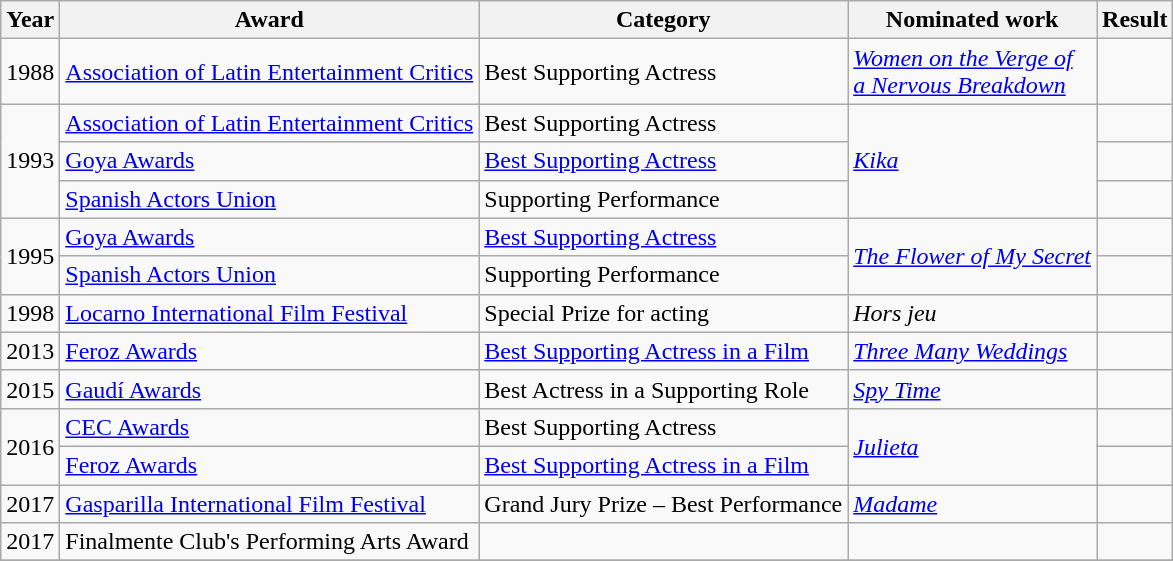<table class = "wikitable">
<tr>
<th>Year</th>
<th>Award</th>
<th>Category</th>
<th>Nominated work</th>
<th>Result</th>
</tr>
<tr>
<td>1988</td>
<td><a href='#'>Association of Latin Entertainment Critics</a></td>
<td>Best Supporting Actress</td>
<td><em><a href='#'>Women on the Verge of<br> a Nervous Breakdown</a></em></td>
<td></td>
</tr>
<tr>
<td rowspan=3>1993</td>
<td><a href='#'>Association of Latin Entertainment Critics</a></td>
<td>Best Supporting Actress</td>
<td rowspan=3><em><a href='#'>Kika</a></em></td>
<td></td>
</tr>
<tr>
<td><a href='#'>Goya Awards</a></td>
<td><a href='#'>Best Supporting Actress</a></td>
<td></td>
</tr>
<tr>
<td><a href='#'>Spanish Actors Union</a></td>
<td>Supporting Performance</td>
<td></td>
</tr>
<tr>
<td rowspan=2>1995</td>
<td><a href='#'>Goya Awards</a></td>
<td><a href='#'>Best Supporting Actress</a></td>
<td rowspan=2><em><a href='#'>The Flower of My Secret</a></em></td>
<td></td>
</tr>
<tr>
<td><a href='#'>Spanish Actors Union</a></td>
<td>Supporting Performance</td>
<td></td>
</tr>
<tr>
<td>1998</td>
<td><a href='#'>Locarno International Film Festival</a></td>
<td>Special Prize for acting</td>
<td><em>Hors jeu</em></td>
<td></td>
</tr>
<tr>
<td>2013</td>
<td><a href='#'>Feroz Awards</a></td>
<td><a href='#'>Best Supporting Actress in a Film</a></td>
<td><em><a href='#'>Three Many Weddings</a></em></td>
<td></td>
</tr>
<tr>
<td>2015</td>
<td><a href='#'>Gaudí Awards</a></td>
<td>Best Actress in a Supporting Role</td>
<td><em><a href='#'>Spy Time</a></em></td>
<td></td>
</tr>
<tr>
<td rowspan=2>2016</td>
<td><a href='#'>CEC Awards</a></td>
<td>Best Supporting Actress</td>
<td rowspan=2><em><a href='#'>Julieta</a></em></td>
<td></td>
</tr>
<tr>
<td><a href='#'>Feroz Awards</a></td>
<td><a href='#'>Best Supporting Actress in a Film</a></td>
<td></td>
</tr>
<tr>
<td>2017</td>
<td><a href='#'>Gasparilla International Film Festival</a></td>
<td>Grand Jury Prize – Best Performance</td>
<td><em><a href='#'>Madame</a></em></td>
<td></td>
</tr>
<tr>
<td>2017</td>
<td>Finalmente Club's Performing Arts Award</td>
<td></td>
<td></td>
<td></td>
</tr>
<tr>
</tr>
</table>
